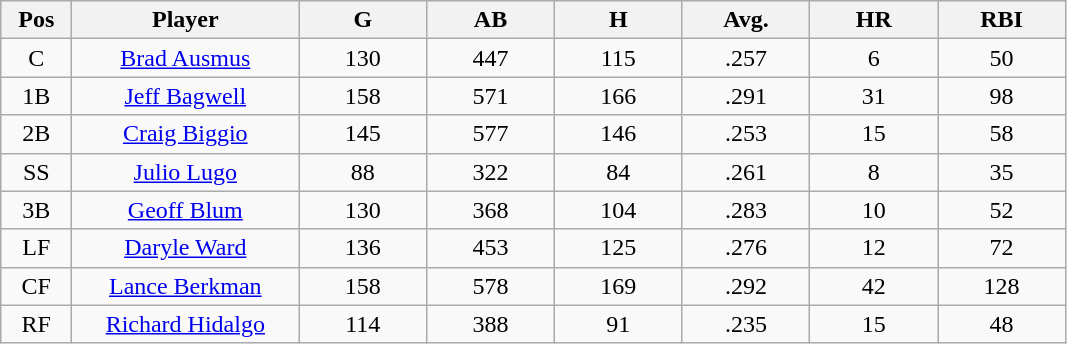<table class="wikitable sortable">
<tr>
<th bgcolor="#DDDDFF" width="5%">Pos</th>
<th bgcolor="#DDDDFF" width="16%">Player</th>
<th bgcolor="#DDDDFF" width="9%">G</th>
<th bgcolor="#DDDDFF" width="9%">AB</th>
<th bgcolor="#DDDDFF" width="9%">H</th>
<th bgcolor="#DDDDFF" width="9%">Avg.</th>
<th bgcolor="#DDDDFF" width="9%">HR</th>
<th bgcolor="#DDDDFF" width="9%">RBI</th>
</tr>
<tr align=center>
<td>C</td>
<td><a href='#'>Brad Ausmus</a></td>
<td>130</td>
<td>447</td>
<td>115</td>
<td>.257</td>
<td>6</td>
<td>50</td>
</tr>
<tr align=center>
<td>1B</td>
<td><a href='#'>Jeff Bagwell</a></td>
<td>158</td>
<td>571</td>
<td>166</td>
<td>.291</td>
<td>31</td>
<td>98</td>
</tr>
<tr align=center>
<td>2B</td>
<td><a href='#'>Craig Biggio</a></td>
<td>145</td>
<td>577</td>
<td>146</td>
<td>.253</td>
<td>15</td>
<td>58</td>
</tr>
<tr align=center>
<td>SS</td>
<td><a href='#'>Julio Lugo</a></td>
<td>88</td>
<td>322</td>
<td>84</td>
<td>.261</td>
<td>8</td>
<td>35</td>
</tr>
<tr align=center>
<td>3B</td>
<td><a href='#'>Geoff Blum</a></td>
<td>130</td>
<td>368</td>
<td>104</td>
<td>.283</td>
<td>10</td>
<td>52</td>
</tr>
<tr align=center>
<td>LF</td>
<td><a href='#'>Daryle Ward</a></td>
<td>136</td>
<td>453</td>
<td>125</td>
<td>.276</td>
<td>12</td>
<td>72</td>
</tr>
<tr align=center>
<td>CF</td>
<td><a href='#'>Lance Berkman</a></td>
<td>158</td>
<td>578</td>
<td>169</td>
<td>.292</td>
<td>42</td>
<td>128</td>
</tr>
<tr align=center>
<td>RF</td>
<td><a href='#'>Richard Hidalgo</a></td>
<td>114</td>
<td>388</td>
<td>91</td>
<td>.235</td>
<td>15</td>
<td>48</td>
</tr>
</table>
